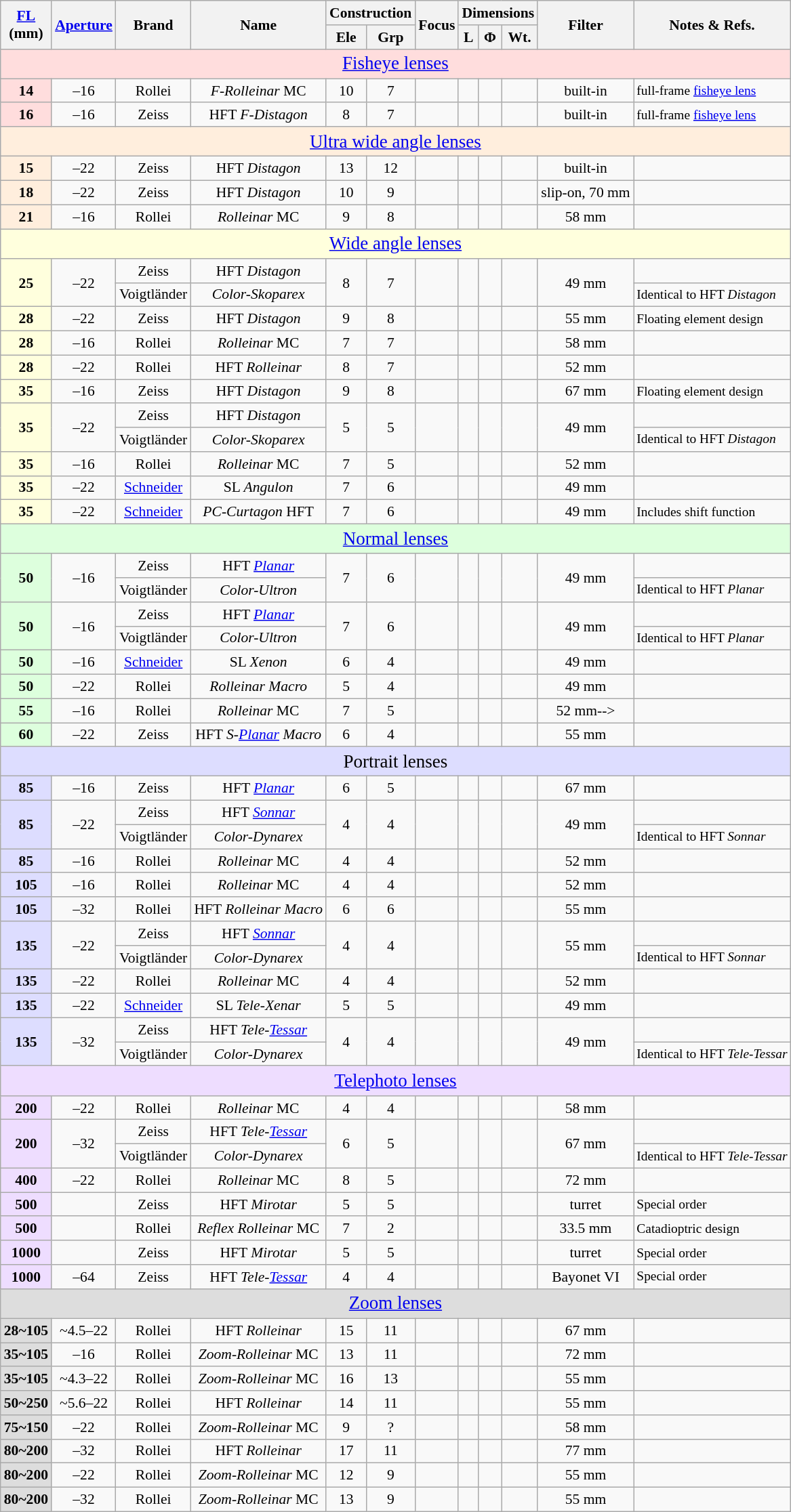<table class="wikitable sortable" style="font-size:90%;text-align:center;">
<tr>
<th rowspan=2><a href='#'>FL</a><br>(mm)</th>
<th rowspan=2><a href='#'>Aperture</a></th>
<th rowspan=2>Brand</th>
<th rowspan=2>Name</th>
<th colspan=2>Construction</th>
<th rowspan=2>Focus</th>
<th colspan=3>Dimensions</th>
<th rowspan=2>Filter</th>
<th rowspan=2 class="unsortable">Notes & Refs.</th>
</tr>
<tr>
<th>Ele</th>
<th>Grp</th>
<th>L</th>
<th>Φ</th>
<th>Wt.</th>
</tr>
<tr>
<td colspan=12 style="font-size:125%;background:#fdd;" data-sort-value="zzza"><a href='#'>Fisheye lenses</a></td>
</tr>
<tr>
<th style="background:#fdd;">14</th>
<td>–16</td>
<td>Rollei</td>
<td><em>F-Rolleinar</em> MC</td>
<td>10</td>
<td>7</td>
<td></td>
<td></td>
<td></td>
<td></td>
<td>built-in</td>
<td style="font-size:90%;text-align:left">full-frame <a href='#'>fisheye lens</a></td>
</tr>
<tr>
<th style="background:#fdd;">16</th>
<td>–16</td>
<td>Zeiss</td>
<td>HFT <em>F-Distagon</em></td>
<td>8</td>
<td>7</td>
<td></td>
<td></td>
<td></td>
<td></td>
<td>built-in</td>
<td style="font-size:90%;text-align:left">full-frame <a href='#'>fisheye lens</a></td>
</tr>
<tr>
<td colspan=12 style="font-size:125%;background:#fed;" data-sort-value="zzzb"><a href='#'>Ultra wide angle lenses</a></td>
</tr>
<tr>
<th style="background:#fed;">15</th>
<td>–22</td>
<td>Zeiss</td>
<td>HFT <em>Distagon</em></td>
<td>13</td>
<td>12</td>
<td></td>
<td></td>
<td></td>
<td></td>
<td>built-in</td>
<td style="font-size:90%;text-align:left"></td>
</tr>
<tr>
<th style="background:#fed;">18</th>
<td>–22</td>
<td>Zeiss</td>
<td>HFT <em>Distagon</em></td>
<td>10</td>
<td>9</td>
<td></td>
<td></td>
<td></td>
<td></td>
<td>slip-on, 70 mm</td>
<td style="font-size:90%;text-align:left"></td>
</tr>
<tr>
<th style="background:#fed;">21</th>
<td>–16</td>
<td>Rollei</td>
<td><em>Rolleinar</em> MC</td>
<td>9</td>
<td>8</td>
<td></td>
<td></td>
<td></td>
<td></td>
<td>58 mm</td>
<td style="font-size:90%;text-align:left"></td>
</tr>
<tr>
<td colspan=12 style="font-size:125%;background:#ffd;" data-sort-value="zzzc"><a href='#'>Wide angle lenses</a></td>
</tr>
<tr>
<th style="background:#ffd;" rowspan=2>25</th>
<td rowspan=2>–22</td>
<td>Zeiss</td>
<td>HFT <em>Distagon</em></td>
<td rowspan=2>8</td>
<td rowspan=2>7</td>
<td rowspan=2></td>
<td rowspan=2></td>
<td rowspan=2></td>
<td rowspan=2></td>
<td rowspan=2>49 mm</td>
<td style="font-size:90%;text-align:left"></td>
</tr>
<tr>
<td>Voigtländer</td>
<td><em>Color-Skoparex</em></td>
<td style="font-size:90%;text-align:left">Identical to HFT <em>Distagon</em></td>
</tr>
<tr>
<th style="background:#ffd;">28</th>
<td>–22</td>
<td>Zeiss</td>
<td>HFT <em>Distagon</em></td>
<td>9</td>
<td>8</td>
<td></td>
<td></td>
<td></td>
<td></td>
<td>55 mm</td>
<td style="font-size:90%;text-align:left">Floating element design</td>
</tr>
<tr>
<th style="background:#ffd;">28</th>
<td>–16</td>
<td>Rollei</td>
<td><em>Rolleinar</em> MC</td>
<td>7</td>
<td>7</td>
<td></td>
<td></td>
<td></td>
<td></td>
<td>58 mm</td>
<td style="font-size:90%;text-align:left"></td>
</tr>
<tr>
<th style="background:#ffd;">28</th>
<td>–22</td>
<td>Rollei</td>
<td>HFT <em>Rolleinar</em></td>
<td>8</td>
<td>7</td>
<td></td>
<td></td>
<td></td>
<td></td>
<td>52 mm</td>
<td style="font-size:90%;text-align:left"></td>
</tr>
<tr>
<th style="background:#ffd;">35</th>
<td>–16</td>
<td>Zeiss</td>
<td>HFT <em>Distagon</em></td>
<td>9</td>
<td>8</td>
<td></td>
<td></td>
<td></td>
<td></td>
<td>67 mm</td>
<td style="font-size:90%;text-align:left">Floating element design</td>
</tr>
<tr>
<th style="background:#ffd;" rowspan=2>35</th>
<td rowspan=2>–22</td>
<td>Zeiss</td>
<td>HFT <em>Distagon</em></td>
<td rowspan=2>5</td>
<td rowspan=2>5</td>
<td rowspan=2></td>
<td rowspan=2></td>
<td rowspan=2></td>
<td rowspan=2></td>
<td rowspan=2>49 mm</td>
<td style="font-size:90%;text-align:left"></td>
</tr>
<tr>
<td>Voigtländer</td>
<td><em>Color-Skoparex</em></td>
<td style="font-size:90%;text-align:left">Identical to HFT <em>Distagon</em></td>
</tr>
<tr>
<th style="background:#ffd;">35</th>
<td>–16</td>
<td>Rollei</td>
<td><em>Rolleinar</em> MC</td>
<td>7</td>
<td>5</td>
<td></td>
<td></td>
<td></td>
<td></td>
<td>52 mm</td>
<td style="font-size:90%;text-align:left"></td>
</tr>
<tr>
<th style="background:#ffd;">35</th>
<td>–22</td>
<td><a href='#'>Schneider</a></td>
<td>SL <em>Angulon</em></td>
<td>7</td>
<td>6</td>
<td></td>
<td></td>
<td></td>
<td></td>
<td>49 mm</td>
<td style="font-size:90%;text-align:left"></td>
</tr>
<tr>
<th style="background:#ffd;">35</th>
<td>–22</td>
<td><a href='#'>Schneider</a></td>
<td><em>PC-Curtagon</em> HFT</td>
<td>7</td>
<td>6</td>
<td></td>
<td></td>
<td></td>
<td></td>
<td>49 mm</td>
<td style="font-size:90%;text-align:left">Includes shift function</td>
</tr>
<tr>
<td colspan=12 style="font-size:125%;background:#dfd;" data-sort-value="zzzd"><a href='#'>Normal lenses</a></td>
</tr>
<tr>
<th style="background:#dfd;" rowspan=2>50</th>
<td rowspan=2>–16</td>
<td>Zeiss</td>
<td>HFT <a href='#'><em>Planar</em></a></td>
<td rowspan=2>7</td>
<td rowspan=2>6</td>
<td rowspan=2></td>
<td rowspan=2></td>
<td rowspan=2></td>
<td rowspan=2></td>
<td rowspan=2>49 mm</td>
<td style="font-size:90%;text-align:left"></td>
</tr>
<tr>
<td>Voigtländer</td>
<td><em>Color-Ultron</em></td>
<td style="font-size:90%;text-align:left">Identical to HFT <em>Planar</em></td>
</tr>
<tr>
<th style="background:#dfd;" rowspan=2>50</th>
<td rowspan=2>–16</td>
<td>Zeiss</td>
<td>HFT <a href='#'><em>Planar</em></a></td>
<td rowspan=2>7</td>
<td rowspan=2>6</td>
<td rowspan=2></td>
<td rowspan=2></td>
<td rowspan=2></td>
<td rowspan=2></td>
<td rowspan=2>49 mm</td>
<td style="font-size:90%;text-align:left"></td>
</tr>
<tr>
<td>Voigtländer</td>
<td><em>Color-Ultron</em></td>
<td style="font-size:90%;text-align:left">Identical to HFT <em>Planar</em></td>
</tr>
<tr>
<th style="background:#dfd;">50</th>
<td>–16</td>
<td><a href='#'>Schneider</a></td>
<td>SL <em>Xenon</em></td>
<td>6</td>
<td>4</td>
<td></td>
<td></td>
<td></td>
<td></td>
<td>49 mm</td>
<td style="font-size:90%;text-align:left"></td>
</tr>
<tr>
<th style="background:#dfd;">50</th>
<td>–22</td>
<td>Rollei</td>
<td><em>Rolleinar Macro</em></td>
<td>5</td>
<td>4</td>
<td></td>
<td></td>
<td></td>
<td></td>
<td>49 mm</td>
<td style="font-size:90%;text-align:left"></td>
</tr>
<tr>
<th style="background:#dfd;">55</th>
<td>–16</td>
<td>Rollei</td>
<td><em>Rolleinar</em> MC</td>
<td>7</td>
<td>5</td>
<td></td>
<td></td>
<td></td>
<td></td>
<td>52 mm--></td>
<td style="font-size:90%;text-align:left"></td>
</tr>
<tr>
<th style="background:#dfd;">60</th>
<td>–22</td>
<td>Zeiss</td>
<td>HFT <em>S-<a href='#'>Planar</a> Macro</em></td>
<td>6</td>
<td>4</td>
<td></td>
<td></td>
<td></td>
<td></td>
<td>55 mm</td>
<td style="font-size:90%;text-align:left"></td>
</tr>
<tr>
<td colspan=12 style="font-size:125%;background:#ddf;" data-sort-value="zzze">Portrait lenses</td>
</tr>
<tr>
<th style="background:#ddf;">85</th>
<td>–16</td>
<td>Zeiss</td>
<td>HFT <a href='#'><em>Planar</em></a></td>
<td>6</td>
<td>5</td>
<td></td>
<td></td>
<td></td>
<td></td>
<td>67 mm</td>
<td style="font-size:90%;text-align:left"></td>
</tr>
<tr>
<th style="background:#ddf;" rowspan=2>85</th>
<td rowspan=2>–22</td>
<td>Zeiss</td>
<td>HFT <em><a href='#'>Sonnar</a></em></td>
<td rowspan=2>4</td>
<td rowspan=2>4</td>
<td rowspan=2></td>
<td rowspan=2></td>
<td rowspan=2></td>
<td rowspan=2></td>
<td rowspan=2>49 mm</td>
<td style="font-size:90%;text-align:left"></td>
</tr>
<tr>
<td>Voigtländer</td>
<td><em>Color-Dynarex</em></td>
<td style="font-size:90%;text-align:left">Identical to HFT <em>Sonnar</em></td>
</tr>
<tr>
<th style="background:#ddf;">85</th>
<td>–16</td>
<td>Rollei</td>
<td><em>Rolleinar</em> MC</td>
<td>4</td>
<td>4</td>
<td></td>
<td></td>
<td></td>
<td></td>
<td>52 mm</td>
<td style="font-size:90%;text-align:left"></td>
</tr>
<tr>
<th style="background:#ddf;">105</th>
<td>–16</td>
<td>Rollei</td>
<td><em>Rolleinar</em> MC</td>
<td>4</td>
<td>4</td>
<td></td>
<td></td>
<td></td>
<td></td>
<td>52 mm</td>
<td style="font-size:90%;text-align:left"></td>
</tr>
<tr>
<th style="background:#ddf;">105</th>
<td>–32</td>
<td>Rollei</td>
<td>HFT <em>Rolleinar Macro</em></td>
<td>6</td>
<td>6</td>
<td></td>
<td></td>
<td></td>
<td></td>
<td>55 mm</td>
<td style="font-size:90%;text-align:left"></td>
</tr>
<tr>
<th style="background:#ddf;" rowspan=2>135</th>
<td rowspan=2>–22</td>
<td>Zeiss</td>
<td>HFT <em><a href='#'>Sonnar</a></em></td>
<td rowspan=2>4</td>
<td rowspan=2>4</td>
<td rowspan=2></td>
<td rowspan=2></td>
<td rowspan=2></td>
<td rowspan=2></td>
<td rowspan=2>55 mm</td>
<td style="font-size:90%;text-align:left"></td>
</tr>
<tr>
<td>Voigtländer</td>
<td><em>Color-Dynarex</em></td>
<td style="font-size:90%;text-align:left">Identical to HFT <em>Sonnar</em></td>
</tr>
<tr>
<th style="background:#ddf;">135</th>
<td>–22</td>
<td>Rollei</td>
<td><em>Rolleinar</em> MC</td>
<td>4</td>
<td>4</td>
<td></td>
<td></td>
<td></td>
<td></td>
<td>52 mm</td>
<td style="font-size:90%;text-align:left"></td>
</tr>
<tr>
<th style="background:#ddf;">135</th>
<td>–22</td>
<td><a href='#'>Schneider</a></td>
<td>SL <em>Tele-Xenar</em></td>
<td>5</td>
<td>5</td>
<td></td>
<td></td>
<td></td>
<td></td>
<td>49 mm</td>
<td style="font-size:90%;text-align:left"></td>
</tr>
<tr>
<th style="background:#ddf;" rowspan=2>135</th>
<td rowspan=2>–32</td>
<td>Zeiss</td>
<td>HFT <em>Tele-<a href='#'>Tessar</a></em></td>
<td rowspan=2>4</td>
<td rowspan=2>4</td>
<td rowspan=2></td>
<td rowspan=2></td>
<td rowspan=2></td>
<td rowspan=2></td>
<td rowspan=2>49 mm</td>
<td style="font-size:90%;text-align:left"></td>
</tr>
<tr>
<td>Voigtländer</td>
<td><em>Color-Dynarex</em></td>
<td style="font-size:90%;text-align:left">Identical to HFT <em>Tele-Tessar</em></td>
</tr>
<tr>
<td colspan=12 style="font-size:125%;background:#edf;" data-sort-value="zzzf"><a href='#'>Telephoto lenses</a></td>
</tr>
<tr>
<th style="background:#edf;">200</th>
<td>–22</td>
<td>Rollei</td>
<td><em>Rolleinar</em> MC</td>
<td>4</td>
<td>4</td>
<td></td>
<td></td>
<td></td>
<td></td>
<td>58 mm</td>
<td style="font-size:90%;text-align:left"></td>
</tr>
<tr>
<th style="background:#edf;" rowspan=2>200</th>
<td rowspan=2>–32</td>
<td>Zeiss</td>
<td>HFT <em>Tele-<a href='#'>Tessar</a></em></td>
<td rowspan=2>6</td>
<td rowspan=2>5</td>
<td rowspan=2></td>
<td rowspan=2></td>
<td rowspan=2></td>
<td rowspan=2></td>
<td rowspan=2>67 mm</td>
<td style="font-size:90%;text-align:left"></td>
</tr>
<tr>
<td>Voigtländer</td>
<td><em>Color-Dynarex</em></td>
<td style="font-size:90%;text-align:left">Identical to HFT <em>Tele-Tessar</em></td>
</tr>
<tr>
<th style="background:#edf;">400</th>
<td>–22</td>
<td>Rollei</td>
<td><em>Rolleinar</em> MC</td>
<td>8</td>
<td>5</td>
<td></td>
<td></td>
<td></td>
<td></td>
<td>72 mm</td>
<td style="font-size:90%;text-align:left"></td>
</tr>
<tr>
<th style="background:#edf;">500</th>
<td></td>
<td>Zeiss</td>
<td>HFT <em>Mirotar</em></td>
<td>5</td>
<td>5</td>
<td></td>
<td></td>
<td></td>
<td></td>
<td>turret</td>
<td style="font-size:90%;text-align:left">Special order</td>
</tr>
<tr>
<th style="background:#edf;">500</th>
<td></td>
<td>Rollei</td>
<td><em>Reflex Rolleinar</em> MC</td>
<td>7</td>
<td>2</td>
<td></td>
<td></td>
<td></td>
<td></td>
<td>33.5 mm</td>
<td style="font-size:90%;text-align:left">Catadioptric design</td>
</tr>
<tr>
<th style="background:#edf;">1000</th>
<td></td>
<td>Zeiss</td>
<td>HFT <em>Mirotar</em></td>
<td>5</td>
<td>5</td>
<td></td>
<td></td>
<td></td>
<td></td>
<td>turret</td>
<td style="font-size:90%;text-align:left">Special order</td>
</tr>
<tr>
<th style="background:#edf;">1000</th>
<td>–64</td>
<td>Zeiss</td>
<td>HFT <em>Tele-<a href='#'>Tessar</a></em></td>
<td>4</td>
<td>4</td>
<td></td>
<td></td>
<td></td>
<td></td>
<td>Bayonet VI</td>
<td style="font-size:90%;text-align:left">Special order</td>
</tr>
<tr>
<td colspan=12 style="font-size:125%;background:#ddd;" data-sort-value="zzzg"><a href='#'>Zoom lenses</a></td>
</tr>
<tr>
<th style="background:#ddd;">28~105</th>
<td>~4.5–22</td>
<td>Rollei</td>
<td>HFT <em>Rolleinar</em></td>
<td>15</td>
<td>11</td>
<td></td>
<td></td>
<td></td>
<td></td>
<td>67 mm</td>
<td style="font-size:90%;text-align:left"></td>
</tr>
<tr>
<th style="background:#ddd;">35~105</th>
<td>–16</td>
<td>Rollei</td>
<td><em>Zoom-Rolleinar</em> MC</td>
<td>13</td>
<td>11</td>
<td></td>
<td></td>
<td></td>
<td></td>
<td>72 mm</td>
<td style="font-size:90%;text-align:left"></td>
</tr>
<tr>
<th style="background:#ddd;">35~105</th>
<td>~4.3–22</td>
<td>Rollei</td>
<td><em>Zoom-Rolleinar</em> MC</td>
<td>16</td>
<td>13</td>
<td></td>
<td></td>
<td></td>
<td></td>
<td>55 mm</td>
<td style="font-size:90%;text-align:left"></td>
</tr>
<tr>
<th style="background:#ddd;">50~250</th>
<td>~5.6–22</td>
<td>Rollei</td>
<td>HFT <em>Rolleinar</em></td>
<td>14</td>
<td>11</td>
<td></td>
<td></td>
<td></td>
<td></td>
<td>55 mm</td>
<td style="font-size:90%;text-align:left"></td>
</tr>
<tr>
<th style="background:#ddd;">75~150</th>
<td>–22</td>
<td>Rollei</td>
<td><em>Zoom-Rolleinar</em> MC</td>
<td>9</td>
<td>?</td>
<td></td>
<td></td>
<td></td>
<td></td>
<td>58 mm</td>
<td style="font-size:90%;text-align:left"></td>
</tr>
<tr>
<th style="background:#ddd;">80~200</th>
<td>–32</td>
<td>Rollei</td>
<td>HFT <em>Rolleinar</em></td>
<td>17</td>
<td>11</td>
<td></td>
<td></td>
<td></td>
<td></td>
<td>77 mm</td>
<td style="font-size:90%;text-align:left"></td>
</tr>
<tr>
<th style="background:#ddd;">80~200</th>
<td>–22</td>
<td>Rollei</td>
<td><em>Zoom-Rolleinar</em> MC</td>
<td>12</td>
<td>9</td>
<td></td>
<td></td>
<td></td>
<td></td>
<td>55 mm</td>
<td style="font-size:90%;text-align:left"></td>
</tr>
<tr>
<th style="background:#ddd;">80~200</th>
<td>–32</td>
<td>Rollei</td>
<td><em>Zoom-Rolleinar</em> MC</td>
<td>13</td>
<td>9</td>
<td></td>
<td></td>
<td></td>
<td></td>
<td>55 mm</td>
<td style="font-size:90%;text-align:left"></td>
</tr>
</table>
